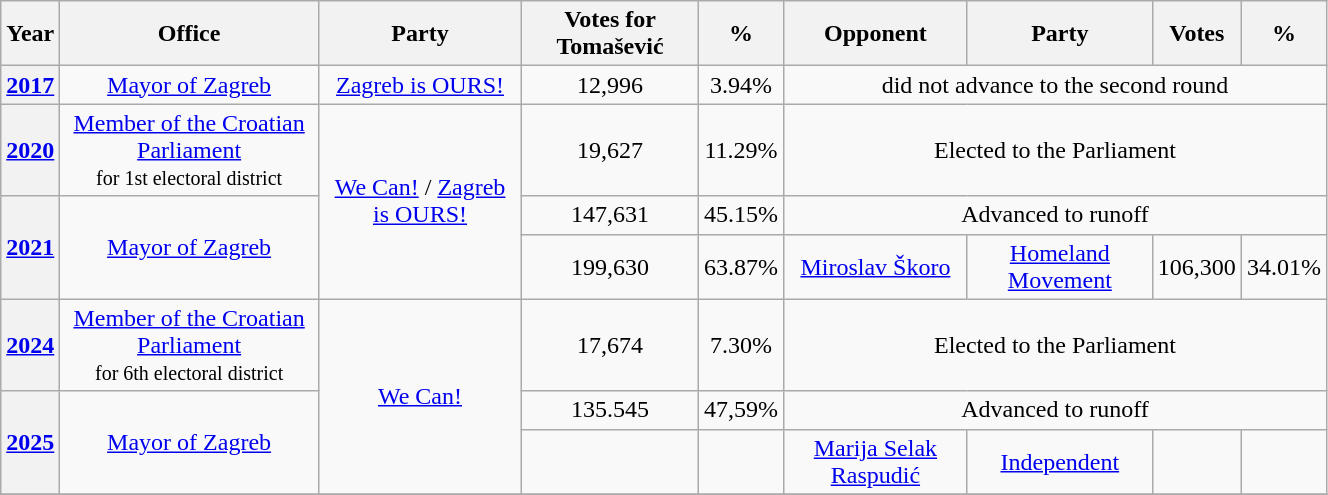<table class="wikitable sortable" style="width:70%; text-align: center;">
<tr>
<th>Year</th>
<th>Office</th>
<th>Party</th>
<th>Votes for Tomašević</th>
<th>%</th>
<th>Opponent</th>
<th>Party</th>
<th>Votes</th>
<th>%</th>
</tr>
<tr>
<th><a href='#'>2017</a></th>
<td><a href='#'>Mayor of Zagreb</a></td>
<td><a href='#'>Zagreb is OURS!</a></td>
<td>12,996</td>
<td>3.94%</td>
<td colspan=4>did not advance to the second round</td>
</tr>
<tr>
<th><a href='#'>2020</a></th>
<td><a href='#'>Member of the Croatian Parliament</a><br><small>for 1st electoral district</small></td>
<td rowspan=3><a href='#'>We Can!</a> / <a href='#'>Zagreb is OURS!</a></td>
<td>19,627</td>
<td>11.29%</td>
<td colspan=4>Elected to the Parliament</td>
</tr>
<tr>
<th rowspan=2><a href='#'>2021</a></th>
<td rowspan=2><a href='#'>Mayor of Zagreb</a></td>
<td>147,631</td>
<td>45.15%</td>
<td colspan=4>Advanced to runoff</td>
</tr>
<tr>
<td>199,630</td>
<td>63.87%</td>
<td><a href='#'>Miroslav Škoro</a></td>
<td><a href='#'>Homeland Movement</a></td>
<td>106,300</td>
<td>34.01%</td>
</tr>
<tr>
<th><a href='#'>2024</a></th>
<td><a href='#'>Member of the Croatian Parliament</a><br><small>for 6th electoral district</small></td>
<td rowspan=3><a href='#'>We Can!</a></td>
<td>17,674</td>
<td>7.30%</td>
<td colspan=4>Elected to the Parliament</td>
</tr>
<tr>
<th rowspan=2><a href='#'>2025</a></th>
<td rowspan=2><a href='#'>Mayor of Zagreb</a></td>
<td>135.545</td>
<td>47,59%</td>
<td colspan=4>Advanced to runoff</td>
</tr>
<tr>
<td></td>
<td></td>
<td><a href='#'>Marija Selak Raspudić</a></td>
<td><a href='#'>Independent</a></td>
<td></td>
<td></td>
</tr>
<tr>
</tr>
</table>
